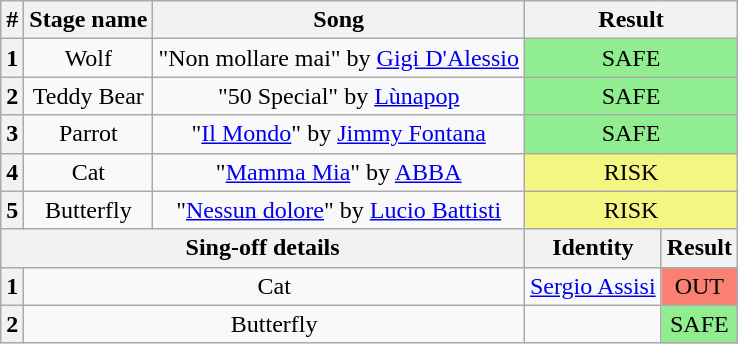<table class="wikitable plainrowheaders" style="text-align: center;">
<tr>
<th>#</th>
<th>Stage name</th>
<th>Song</th>
<th colspan=2>Result</th>
</tr>
<tr>
<th>1</th>
<td>Wolf</td>
<td>"Non mollare mai" by <a href='#'>Gigi D'Alessio</a></td>
<td colspan="2" bgcolor=lightgreen>SAFE</td>
</tr>
<tr>
<th>2</th>
<td>Teddy Bear</td>
<td>"50 Special" by <a href='#'>Lùnapop</a></td>
<td colspan="2" bgcolor=lightgreen>SAFE</td>
</tr>
<tr>
<th>3</th>
<td>Parrot</td>
<td>"<a href='#'>Il Mondo</a>" by <a href='#'>Jimmy Fontana</a></td>
<td colspan="2" bgcolor=lightgreen>SAFE</td>
</tr>
<tr>
<th>4</th>
<td>Cat</td>
<td>"<a href='#'>Mamma Mia</a>" by <a href='#'>ABBA</a></td>
<td colspan="2" bgcolor="#F3F781">RISK</td>
</tr>
<tr>
<th>5</th>
<td>Butterfly</td>
<td>"<a href='#'>Nessun dolore</a>" by <a href='#'>Lucio Battisti</a></td>
<td colspan="2" bgcolor="#F3F781">RISK</td>
</tr>
<tr>
<th colspan="3">Sing-off details</th>
<th>Identity</th>
<th>Result</th>
</tr>
<tr>
<th>1</th>
<td colspan="2">Cat</td>
<td><a href='#'>Sergio Assisi</a></td>
<td bgcolor=salmon>OUT</td>
</tr>
<tr>
<th>2</th>
<td colspan="2">Butterfly</td>
<td></td>
<td bgcolor=lightgreen>SAFE</td>
</tr>
</table>
